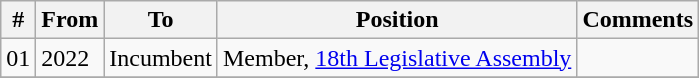<table class="wikitable sortable">
<tr>
<th>#</th>
<th>From</th>
<th>To</th>
<th>Position</th>
<th>Comments</th>
</tr>
<tr>
<td>01</td>
<td>2022</td>
<td>Incumbent</td>
<td>Member, <a href='#'>18th Legislative Assembly</a></td>
<td></td>
</tr>
<tr>
</tr>
</table>
